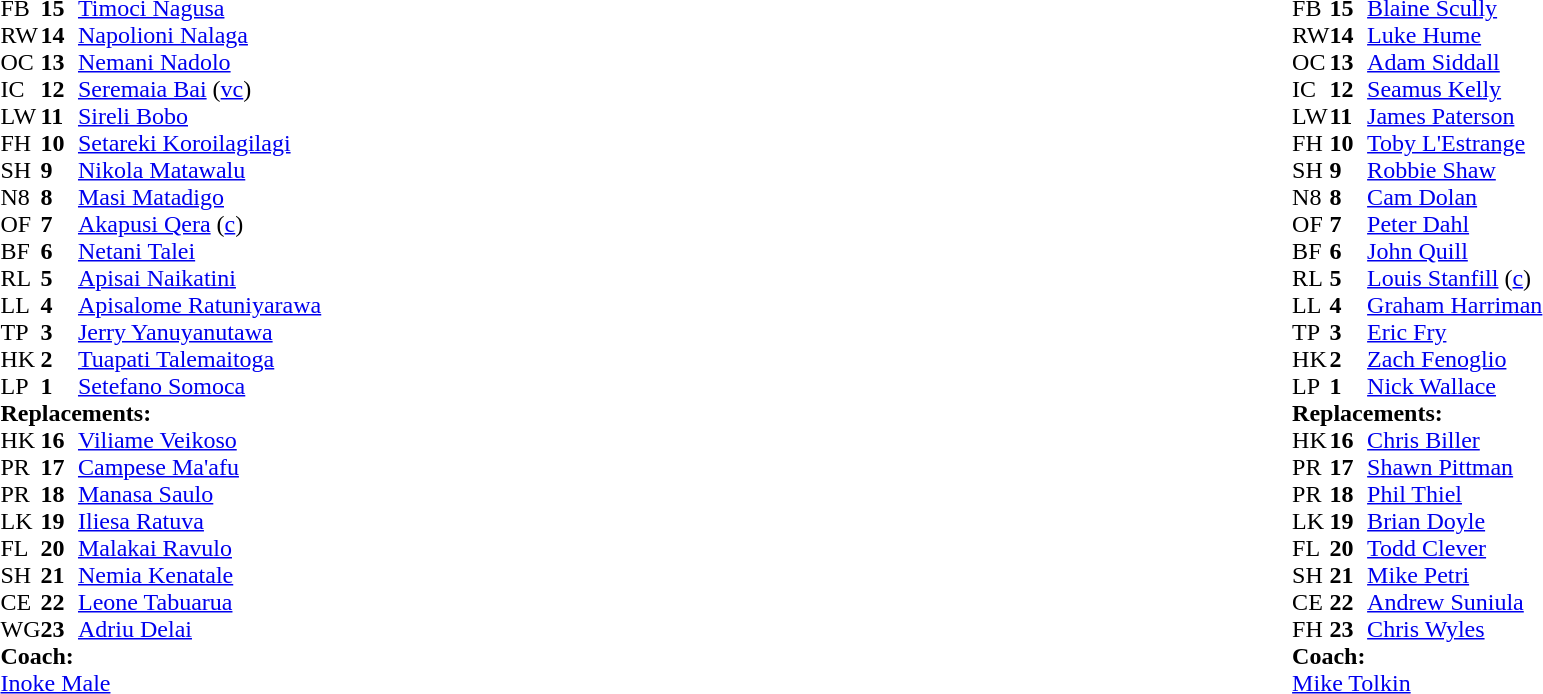<table width="100%">
<tr>
<td valign="top" width="50%"><br><table style="font-size: 100%" cellspacing="0" cellpadding="0">
<tr>
<th width="25"></th>
<th width="25"></th>
</tr>
<tr>
<td>FB</td>
<td><strong>15</strong></td>
<td><a href='#'>Timoci Nagusa</a></td>
<td></td>
<td></td>
</tr>
<tr>
<td>RW</td>
<td><strong>14</strong></td>
<td><a href='#'>Napolioni Nalaga</a></td>
</tr>
<tr>
<td>OC</td>
<td><strong>13</strong></td>
<td><a href='#'>Nemani Nadolo</a></td>
</tr>
<tr>
<td>IC</td>
<td><strong>12</strong></td>
<td><a href='#'>Seremaia Bai</a> (<a href='#'>vc</a>)</td>
</tr>
<tr>
<td>LW</td>
<td><strong>11</strong></td>
<td><a href='#'>Sireli Bobo</a></td>
<td></td>
<td></td>
</tr>
<tr>
<td>FH</td>
<td><strong>10</strong></td>
<td><a href='#'>Setareki Koroilagilagi</a></td>
<td></td>
<td></td>
</tr>
<tr>
<td>SH</td>
<td><strong>9</strong></td>
<td><a href='#'>Nikola Matawalu</a></td>
</tr>
<tr>
<td>N8</td>
<td><strong>8</strong></td>
<td><a href='#'>Masi Matadigo</a></td>
</tr>
<tr>
<td>OF</td>
<td><strong>7</strong></td>
<td><a href='#'>Akapusi Qera</a> (<a href='#'>c</a>)</td>
<td></td>
<td></td>
</tr>
<tr>
<td>BF</td>
<td><strong>6</strong></td>
<td><a href='#'>Netani Talei</a></td>
</tr>
<tr>
<td>RL</td>
<td><strong>5</strong></td>
<td><a href='#'>Apisai Naikatini</a></td>
<td></td>
<td></td>
</tr>
<tr>
<td>LL</td>
<td><strong>4</strong></td>
<td><a href='#'>Apisalome Ratuniyarawa</a></td>
</tr>
<tr>
<td>TP</td>
<td><strong>3</strong></td>
<td><a href='#'>Jerry Yanuyanutawa</a></td>
<td></td>
<td></td>
</tr>
<tr>
<td>HK</td>
<td><strong>2</strong></td>
<td><a href='#'>Tuapati Talemaitoga</a></td>
<td></td>
<td></td>
</tr>
<tr>
<td>LP</td>
<td><strong>1</strong></td>
<td><a href='#'>Setefano Somoca</a></td>
<td></td>
<td></td>
</tr>
<tr>
<td colspan=3><strong>Replacements:</strong></td>
</tr>
<tr>
<td>HK</td>
<td><strong>16</strong></td>
<td><a href='#'>Viliame Veikoso</a></td>
<td></td>
<td></td>
</tr>
<tr>
<td>PR</td>
<td><strong>17</strong></td>
<td><a href='#'>Campese Ma'afu</a></td>
<td></td>
<td></td>
</tr>
<tr>
<td>PR</td>
<td><strong>18</strong></td>
<td><a href='#'>Manasa Saulo</a></td>
<td></td>
<td></td>
</tr>
<tr>
<td>LK</td>
<td><strong>19</strong></td>
<td><a href='#'>Iliesa Ratuva</a></td>
<td></td>
<td></td>
</tr>
<tr>
<td>FL</td>
<td><strong>20</strong></td>
<td><a href='#'>Malakai Ravulo</a></td>
<td></td>
<td></td>
</tr>
<tr>
<td>SH</td>
<td><strong>21</strong></td>
<td><a href='#'>Nemia Kenatale</a></td>
<td></td>
<td></td>
</tr>
<tr>
<td>CE</td>
<td><strong>22</strong></td>
<td><a href='#'>Leone Tabuarua</a></td>
<td></td>
<td></td>
</tr>
<tr>
<td>WG</td>
<td><strong>23</strong></td>
<td><a href='#'>Adriu Delai</a></td>
<td></td>
<td></td>
</tr>
<tr>
<td colspan=3><strong>Coach:</strong></td>
</tr>
<tr>
<td colspan="4"> <a href='#'>Inoke Male</a></td>
</tr>
</table>
</td>
<td valign="top" width="50%"><br><table style="font-size: 100%" cellspacing="0" cellpadding="0" align="center">
<tr>
<th width="25"></th>
<th width="25"></th>
</tr>
<tr>
<td>FB</td>
<td><strong>15</strong></td>
<td><a href='#'>Blaine Scully</a></td>
</tr>
<tr>
<td>RW</td>
<td><strong>14</strong></td>
<td><a href='#'>Luke Hume</a></td>
</tr>
<tr>
<td>OC</td>
<td><strong>13</strong></td>
<td><a href='#'>Adam Siddall</a></td>
</tr>
<tr>
<td>IC</td>
<td><strong>12</strong></td>
<td><a href='#'>Seamus Kelly</a></td>
</tr>
<tr>
<td>LW</td>
<td><strong>11</strong></td>
<td><a href='#'>James Paterson</a></td>
<td></td>
<td></td>
</tr>
<tr>
<td>FH</td>
<td><strong>10</strong></td>
<td><a href='#'>Toby L'Estrange</a></td>
<td></td>
<td></td>
</tr>
<tr>
<td>SH</td>
<td><strong>9</strong></td>
<td><a href='#'>Robbie Shaw</a></td>
<td></td>
<td></td>
</tr>
<tr>
<td>N8</td>
<td><strong>8</strong></td>
<td><a href='#'>Cam Dolan</a></td>
</tr>
<tr>
<td>OF</td>
<td><strong>7</strong></td>
<td><a href='#'>Peter Dahl</a></td>
<td></td>
<td></td>
</tr>
<tr>
<td>BF</td>
<td><strong>6</strong></td>
<td><a href='#'>John Quill</a></td>
</tr>
<tr>
<td>RL</td>
<td><strong>5</strong></td>
<td><a href='#'>Louis Stanfill</a> (<a href='#'>c</a>)</td>
</tr>
<tr>
<td>LL</td>
<td><strong>4</strong></td>
<td><a href='#'>Graham Harriman</a></td>
</tr>
<tr>
<td>TP</td>
<td><strong>3</strong></td>
<td><a href='#'>Eric Fry</a></td>
<td></td>
<td></td>
</tr>
<tr>
<td>HK</td>
<td><strong>2</strong></td>
<td><a href='#'>Zach Fenoglio</a></td>
<td></td>
<td></td>
</tr>
<tr>
<td>LP</td>
<td><strong>1</strong></td>
<td><a href='#'>Nick Wallace</a></td>
<td></td>
<td></td>
</tr>
<tr>
<td colspan=3><strong>Replacements:</strong></td>
</tr>
<tr>
<td>HK</td>
<td><strong>16</strong></td>
<td><a href='#'>Chris Biller</a></td>
<td></td>
<td></td>
</tr>
<tr>
<td>PR</td>
<td><strong>17</strong></td>
<td><a href='#'>Shawn Pittman</a></td>
<td></td>
<td></td>
</tr>
<tr>
<td>PR</td>
<td><strong>18</strong></td>
<td><a href='#'>Phil Thiel</a></td>
<td></td>
<td></td>
</tr>
<tr>
<td>LK</td>
<td><strong>19</strong></td>
<td><a href='#'>Brian Doyle</a></td>
<td></td>
<td></td>
</tr>
<tr>
<td>FL</td>
<td><strong>20</strong></td>
<td><a href='#'>Todd Clever</a></td>
</tr>
<tr>
<td>SH</td>
<td><strong>21</strong></td>
<td><a href='#'>Mike Petri</a></td>
<td></td>
<td></td>
</tr>
<tr>
<td>CE</td>
<td><strong>22</strong></td>
<td><a href='#'>Andrew Suniula</a></td>
<td></td>
<td></td>
</tr>
<tr>
<td>FH</td>
<td><strong>23</strong></td>
<td><a href='#'>Chris Wyles</a></td>
<td></td>
<td></td>
</tr>
<tr>
<td colspan=3><strong>Coach:</strong></td>
</tr>
<tr>
<td colspan="4"> <a href='#'>Mike Tolkin</a></td>
</tr>
</table>
</td>
</tr>
</table>
